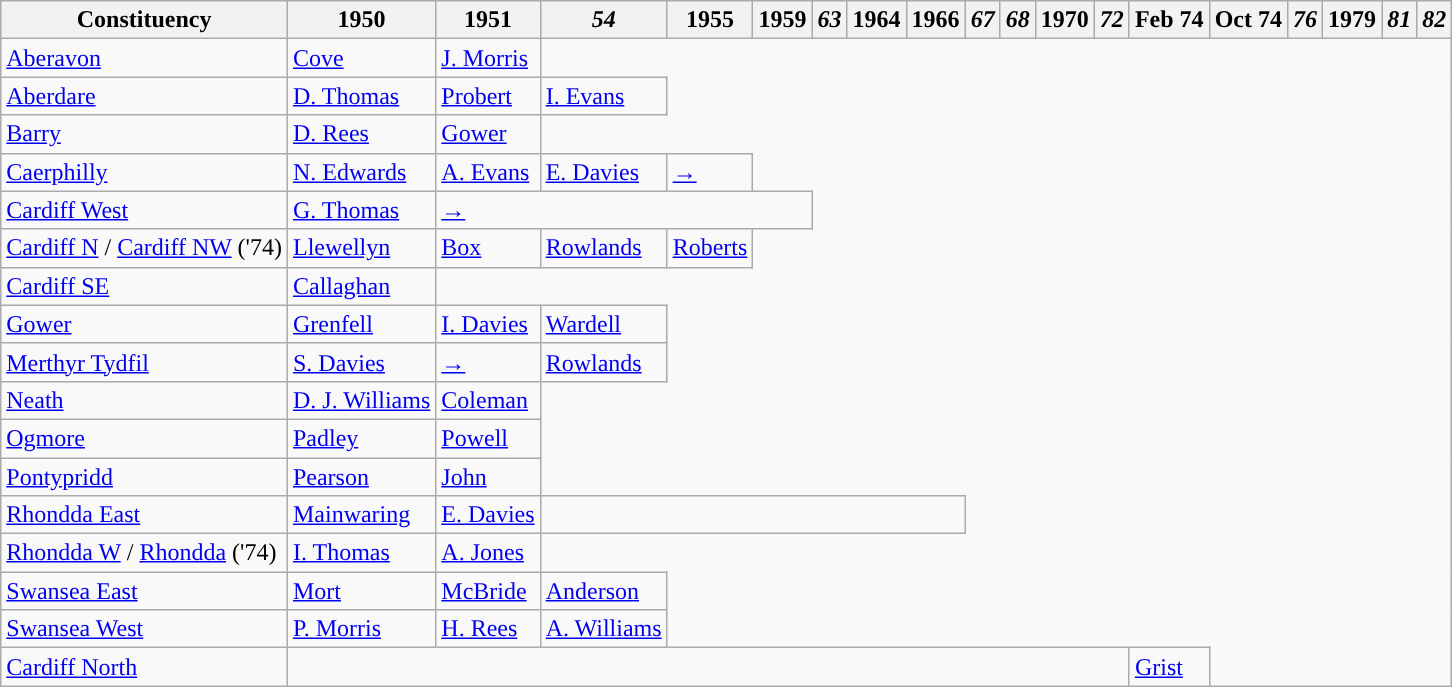<table class="wikitable">
<tr>
<th>Constituency</th>
<th>1950</th>
<th>1951</th>
<th><em>54</em></th>
<th>1955</th>
<th>1959</th>
<th><em>63</em></th>
<th>1964</th>
<th>1966</th>
<th><em>67</em></th>
<th><em>68</em></th>
<th>1970</th>
<th><em>72</em></th>
<th>Feb 74</th>
<th>Oct 74</th>
<th><em>76</em></th>
<th>1979</th>
<th><em>81</em></th>
<th><em>82</em></th>
</tr>
<tr>
<td><a href='#'>Aberavon</a></td>
<td><a href='#'>Cove</a></td>
<td><a href='#'>J. Morris</a></td>
</tr>
<tr>
<td><a href='#'>Aberdare</a></td>
<td><a href='#'>D. Thomas</a></td>
<td><a href='#'>Probert</a></td>
<td><a href='#'>I. Evans</a></td>
</tr>
<tr>
<td><a href='#'>Barry</a></td>
<td><a href='#'>D. Rees</a></td>
<td><a href='#'>Gower</a></td>
</tr>
<tr>
<td><a href='#'>Caerphilly</a></td>
<td><a href='#'>N. Edwards</a></td>
<td><a href='#'>A. Evans</a></td>
<td><a href='#'>E. Davies</a></td>
<td><a href='#'>→</a></td>
</tr>
<tr>
<td><a href='#'>Cardiff West</a></td>
<td><a href='#'>G. Thomas</a></td>
<td colspan="4"><a href='#'>→</a></td>
</tr>
<tr>
<td><a href='#'>Cardiff N</a> / <a href='#'>Cardiff NW</a> ('74)</td>
<td><a href='#'>Llewellyn</a></td>
<td><a href='#'>Box</a></td>
<td><a href='#'>Rowlands</a></td>
<td><a href='#'>Roberts</a></td>
</tr>
<tr>
<td><a href='#'>Cardiff SE</a></td>
<td><a href='#'>Callaghan</a></td>
</tr>
<tr>
<td><a href='#'>Gower</a></td>
<td><a href='#'>Grenfell</a></td>
<td><a href='#'>I. Davies</a></td>
<td><a href='#'>Wardell</a></td>
</tr>
<tr>
<td><a href='#'>Merthyr Tydfil</a></td>
<td><a href='#'>S. Davies</a></td>
<td><a href='#'>→</a></td>
<td><a href='#'>Rowlands</a></td>
</tr>
<tr>
<td><a href='#'>Neath</a></td>
<td><a href='#'>D. J. Williams</a></td>
<td><a href='#'>Coleman</a></td>
</tr>
<tr>
<td><a href='#'>Ogmore</a></td>
<td><a href='#'>Padley</a></td>
<td><a href='#'>Powell</a></td>
</tr>
<tr>
<td><a href='#'>Pontypridd</a></td>
<td><a href='#'>Pearson</a></td>
<td><a href='#'>John</a></td>
</tr>
<tr>
<td><a href='#'>Rhondda East</a></td>
<td><a href='#'>Mainwaring</a></td>
<td><a href='#'>E. Davies</a></td>
<td colspan="6"></td>
</tr>
<tr>
<td><a href='#'>Rhondda W</a> / <a href='#'>Rhondda</a> ('74)</td>
<td><a href='#'>I. Thomas</a></td>
<td><a href='#'>A. Jones</a></td>
</tr>
<tr>
<td><a href='#'>Swansea East</a></td>
<td><a href='#'>Mort</a></td>
<td><a href='#'>McBride</a></td>
<td><a href='#'>Anderson</a></td>
</tr>
<tr>
<td><a href='#'>Swansea West</a></td>
<td><a href='#'>P. Morris</a></td>
<td><a href='#'>H. Rees</a></td>
<td><a href='#'>A. Williams</a></td>
</tr>
<tr>
<td><a href='#'>Cardiff North</a></td>
<td colspan="12"></td>
<td><a href='#'>Grist</a></td>
</tr>
</table>
